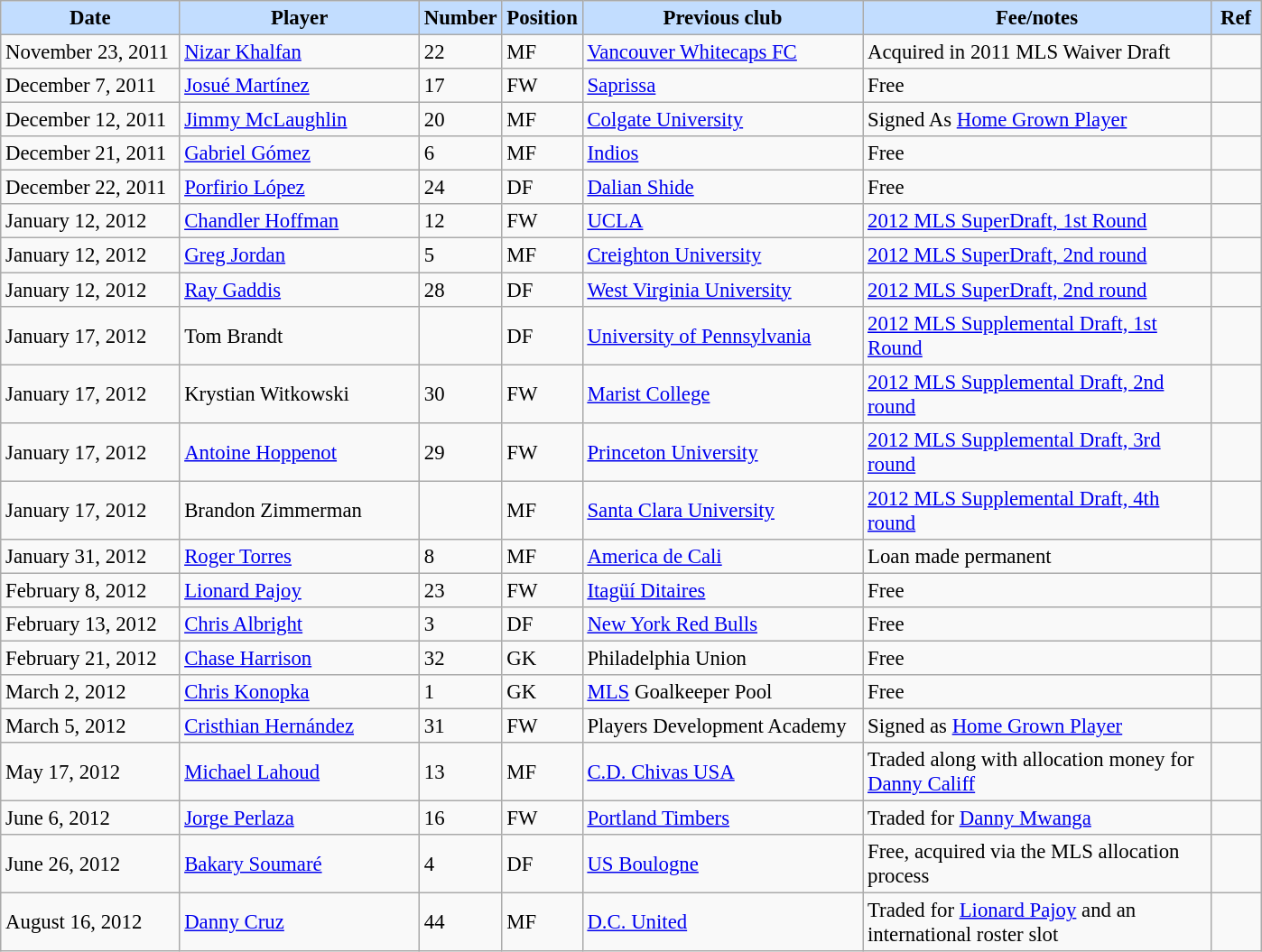<table class="wikitable" style="text-align:left; font-size:95%;">
<tr>
<th style="background:#c2ddff; width:125px;">Date</th>
<th style="background:#c2ddff; width:170px;">Player</th>
<th style="background:#c2ddff; width:50px;">Number</th>
<th style="background:#c2ddff; width:50px;">Position</th>
<th style="background:#c2ddff; width:200px;">Previous club</th>
<th style="background:#c2ddff; width:250px;">Fee/notes</th>
<th style="background:#c2ddff; width:30px;">Ref</th>
</tr>
<tr>
<td>November 23, 2011</td>
<td> <a href='#'>Nizar Khalfan</a></td>
<td>22</td>
<td>MF</td>
<td> <a href='#'>Vancouver Whitecaps FC</a></td>
<td>Acquired in 2011 MLS Waiver Draft</td>
<td></td>
</tr>
<tr>
<td>December 7, 2011</td>
<td> <a href='#'>Josué Martínez</a></td>
<td>17</td>
<td>FW</td>
<td> <a href='#'>Saprissa</a></td>
<td>Free</td>
<td></td>
</tr>
<tr>
<td>December 12, 2011</td>
<td> <a href='#'>Jimmy McLaughlin</a></td>
<td>20</td>
<td>MF</td>
<td> <a href='#'>Colgate University</a></td>
<td>Signed As <a href='#'>Home Grown Player</a></td>
<td></td>
</tr>
<tr>
<td>December 21, 2011</td>
<td> <a href='#'>Gabriel Gómez</a></td>
<td>6</td>
<td>MF</td>
<td> <a href='#'>Indios</a></td>
<td>Free</td>
<td></td>
</tr>
<tr>
<td>December 22, 2011</td>
<td> <a href='#'>Porfirio López</a></td>
<td>24</td>
<td>DF</td>
<td> <a href='#'>Dalian Shide</a></td>
<td>Free</td>
<td></td>
</tr>
<tr>
<td>January 12, 2012</td>
<td> <a href='#'>Chandler Hoffman</a></td>
<td>12</td>
<td>FW</td>
<td> <a href='#'>UCLA</a></td>
<td><a href='#'>2012 MLS SuperDraft, 1st Round</a></td>
<td></td>
</tr>
<tr>
<td>January 12, 2012</td>
<td> <a href='#'>Greg Jordan</a></td>
<td>5</td>
<td>MF</td>
<td> <a href='#'>Creighton University</a></td>
<td><a href='#'>2012 MLS SuperDraft, 2nd round</a></td>
<td></td>
</tr>
<tr>
<td>January 12, 2012</td>
<td> <a href='#'>Ray Gaddis</a></td>
<td>28</td>
<td>DF</td>
<td> <a href='#'>West Virginia University</a></td>
<td><a href='#'>2012 MLS SuperDraft, 2nd round</a></td>
<td></td>
</tr>
<tr>
<td>January 17, 2012</td>
<td> Tom Brandt</td>
<td></td>
<td>DF</td>
<td> <a href='#'>University of Pennsylvania</a></td>
<td><a href='#'>2012 MLS Supplemental Draft, 1st Round</a></td>
<td></td>
</tr>
<tr>
<td>January 17, 2012</td>
<td> Krystian Witkowski</td>
<td>30</td>
<td>FW</td>
<td> <a href='#'>Marist College</a></td>
<td><a href='#'>2012 MLS Supplemental Draft, 2nd round</a></td>
<td></td>
</tr>
<tr>
<td>January 17, 2012</td>
<td> <a href='#'>Antoine Hoppenot</a></td>
<td>29</td>
<td>FW</td>
<td> <a href='#'>Princeton University</a></td>
<td><a href='#'>2012 MLS Supplemental Draft, 3rd round</a></td>
<td></td>
</tr>
<tr>
<td>January 17, 2012</td>
<td> Brandon Zimmerman</td>
<td></td>
<td>MF</td>
<td> <a href='#'>Santa Clara University</a></td>
<td><a href='#'>2012 MLS Supplemental Draft, 4th round</a></td>
<td></td>
</tr>
<tr>
<td>January 31, 2012</td>
<td> <a href='#'>Roger Torres</a></td>
<td>8</td>
<td>MF</td>
<td> <a href='#'>America de Cali</a></td>
<td>Loan made permanent</td>
<td></td>
</tr>
<tr>
<td>February 8, 2012</td>
<td> <a href='#'>Lionard Pajoy</a></td>
<td>23</td>
<td>FW</td>
<td> <a href='#'>Itagüí Ditaires</a></td>
<td>Free</td>
<td></td>
</tr>
<tr>
<td>February 13, 2012</td>
<td> <a href='#'>Chris Albright</a></td>
<td>3</td>
<td>DF</td>
<td> <a href='#'>New York Red Bulls</a></td>
<td>Free</td>
<td></td>
</tr>
<tr>
<td>February 21, 2012</td>
<td> <a href='#'>Chase Harrison</a></td>
<td>32</td>
<td>GK</td>
<td> Philadelphia Union</td>
<td>Free</td>
<td></td>
</tr>
<tr>
<td>March 2, 2012</td>
<td> <a href='#'>Chris Konopka</a></td>
<td>1</td>
<td>GK</td>
<td> <a href='#'>MLS</a> Goalkeeper Pool</td>
<td>Free</td>
<td></td>
</tr>
<tr>
<td>March 5, 2012</td>
<td> <a href='#'>Cristhian Hernández</a></td>
<td>31</td>
<td>FW</td>
<td> Players Development Academy</td>
<td>Signed as <a href='#'>Home Grown Player</a></td>
<td></td>
</tr>
<tr>
<td>May 17, 2012</td>
<td> <a href='#'>Michael Lahoud</a></td>
<td>13</td>
<td>MF</td>
<td> <a href='#'>C.D. Chivas USA</a></td>
<td>Traded along with allocation money for <a href='#'>Danny Califf</a></td>
<td></td>
</tr>
<tr>
<td>June 6, 2012</td>
<td> <a href='#'>Jorge Perlaza</a></td>
<td>16</td>
<td>FW</td>
<td> <a href='#'>Portland Timbers</a></td>
<td>Traded for <a href='#'>Danny Mwanga</a></td>
<td></td>
</tr>
<tr>
<td>June 26, 2012</td>
<td> <a href='#'>Bakary Soumaré</a></td>
<td>4</td>
<td>DF</td>
<td> <a href='#'>US Boulogne</a></td>
<td>Free, acquired via the MLS allocation process</td>
<td></td>
</tr>
<tr>
<td>August 16, 2012</td>
<td> <a href='#'>Danny Cruz</a></td>
<td>44</td>
<td>MF</td>
<td> <a href='#'>D.C. United</a></td>
<td>Traded for <a href='#'>Lionard Pajoy</a> and an international roster slot</td>
<td></td>
</tr>
</table>
